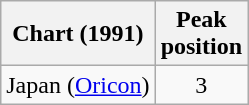<table class="wikitable sortable plainrowheaders">
<tr>
<th scope="col">Chart (1991)</th>
<th scope="col">Peak<br>position</th>
</tr>
<tr>
<td>Japan (<a href='#'>Oricon</a>)</td>
<td style="text-align:center;">3</td>
</tr>
</table>
